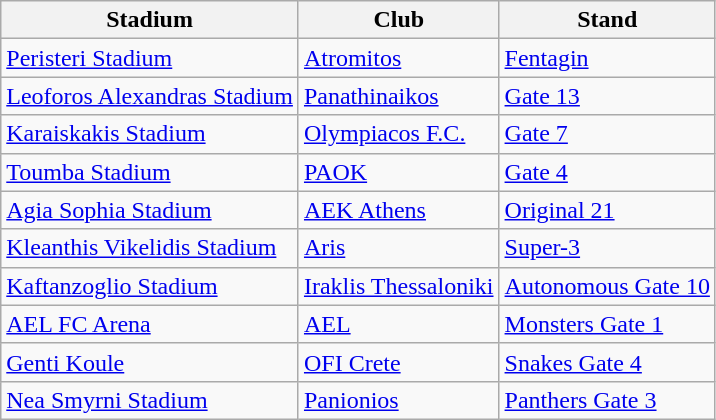<table class="wikitable">
<tr>
<th>Stadium</th>
<th>Club</th>
<th>Stand</th>
</tr>
<tr>
<td><a href='#'>Peristeri Stadium</a></td>
<td><a href='#'>Atromitos</a></td>
<td><a href='#'>Fentagin</a></td>
</tr>
<tr>
<td style="text-align:left;"><a href='#'>Leoforos Alexandras Stadium</a></td>
<td><a href='#'>Panathinaikos</a></td>
<td><a href='#'>Gate 13</a></td>
</tr>
<tr>
<td style="text-align:left;"><a href='#'>Karaiskakis Stadium</a></td>
<td><a href='#'>Olympiacos F.C.</a></td>
<td><a href='#'>Gate 7</a></td>
</tr>
<tr>
<td style="text-align:left;"><a href='#'>Toumba Stadium</a></td>
<td><a href='#'>PAOK</a></td>
<td><a href='#'>Gate 4</a></td>
</tr>
<tr>
<td style="text-align:left;"><a href='#'>Agia Sophia Stadium</a></td>
<td><a href='#'>AEK Athens</a></td>
<td><a href='#'>Original 21</a></td>
</tr>
<tr>
<td style="text-align:left;"><a href='#'>Kleanthis Vikelidis Stadium</a></td>
<td><a href='#'>Aris</a></td>
<td><a href='#'>Super-3</a></td>
</tr>
<tr>
<td style="text-align:left;"><a href='#'>Kaftanzoglio Stadium</a></td>
<td><a href='#'>Iraklis Thessaloniki</a></td>
<td><a href='#'>Autonomous Gate 10</a></td>
</tr>
<tr>
<td style="text-align:left;"><a href='#'>AEL FC Arena</a></td>
<td><a href='#'>AEL</a></td>
<td><a href='#'>Monsters Gate 1</a></td>
</tr>
<tr>
<td style="text-align:left;"><a href='#'>Genti Koule</a></td>
<td><a href='#'>OFI Crete</a></td>
<td><a href='#'>Snakes Gate 4</a></td>
</tr>
<tr>
<td style="text-align:left;"><a href='#'>Nea Smyrni Stadium</a></td>
<td><a href='#'>Panionios</a></td>
<td><a href='#'>Panthers Gate 3</a></td>
</tr>
</table>
